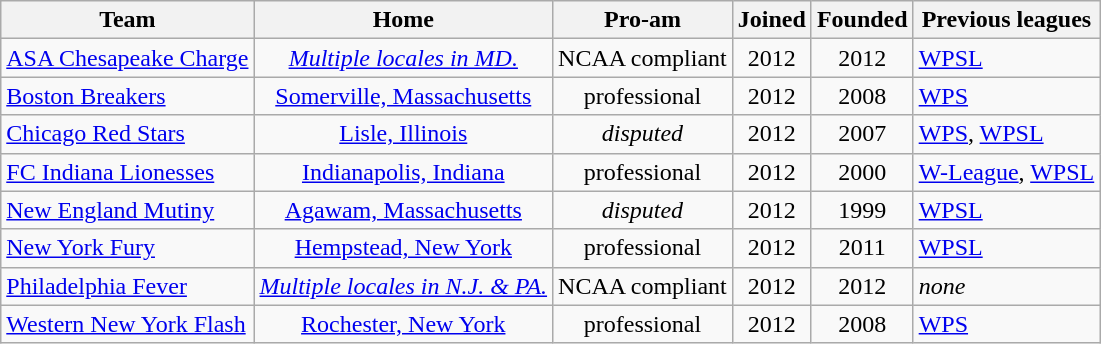<table class=wikitable style="text-align: center;">
<tr>
<th>Team</th>
<th>Home</th>
<th>Pro-am</th>
<th>Joined</th>
<th>Founded</th>
<th>Previous leagues</th>
</tr>
<tr>
<td style="text-align: left;"><a href='#'>ASA Chesapeake Charge</a></td>
<td><em><a href='#'>Multiple locales in MD.</a></em></td>
<td National Collegiate Athletic Association>NCAA compliant</td>
<td>2012</td>
<td>2012</td>
<td style="text-align: left;"><a href='#'>WPSL</a></td>
</tr>
<tr>
<td style="text-align: left;"><a href='#'>Boston Breakers</a></td>
<td><a href='#'>Somerville, Massachusetts</a></td>
<td>professional</td>
<td>2012</td>
<td>2008</td>
<td style="text-align: left;"><a href='#'>WPS</a></td>
</tr>
<tr>
<td style="text-align: left;"><a href='#'>Chicago Red Stars</a></td>
<td><a href='#'>Lisle, Illinois</a></td>
<td><em>disputed</em></td>
<td>2012</td>
<td>2007</td>
<td style="text-align: left;"><a href='#'>WPS</a>, <a href='#'>WPSL</a></td>
</tr>
<tr>
<td style="text-align: left;"><a href='#'>FC Indiana Lionesses</a></td>
<td><a href='#'>Indianapolis, Indiana</a></td>
<td>professional</td>
<td>2012</td>
<td>2000</td>
<td style="text-align: left;"><a href='#'>W-League</a>, <a href='#'>WPSL</a></td>
</tr>
<tr>
<td style="text-align: left;"><a href='#'>New England Mutiny</a></td>
<td><a href='#'>Agawam, Massachusetts</a></td>
<td><em>disputed</em></td>
<td>2012</td>
<td>1999</td>
<td style="text-align: left;"><a href='#'>WPSL</a></td>
</tr>
<tr>
<td style="text-align: left;"><a href='#'>New York Fury</a></td>
<td><a href='#'>Hempstead, New York</a></td>
<td>professional</td>
<td>2012</td>
<td>2011</td>
<td style="text-align: left;"><a href='#'>WPSL</a></td>
</tr>
<tr>
<td style="text-align: left;"><a href='#'>Philadelphia Fever</a></td>
<td><em><a href='#'>Multiple locales in N.J. & PA.</a></em></td>
<td>NCAA compliant</td>
<td>2012</td>
<td>2012</td>
<td style="text-align: left;"><em>none</em></td>
</tr>
<tr>
<td style="text-align: left;"><a href='#'>Western New York Flash</a></td>
<td><a href='#'>Rochester, New York</a></td>
<td>professional</td>
<td>2012</td>
<td>2008</td>
<td style="text-align: left;"><a href='#'>WPS</a></td>
</tr>
</table>
